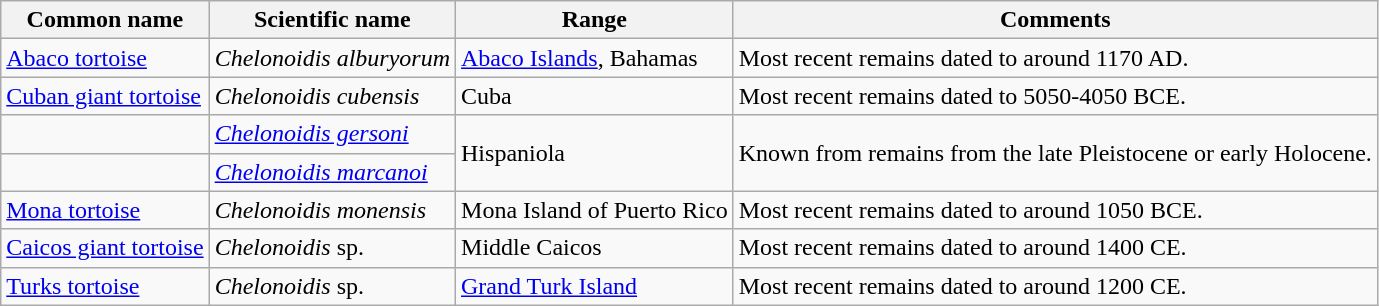<table class="wikitable sortable">
<tr>
<th>Common name</th>
<th>Scientific name</th>
<th>Range</th>
<th class="unsortable">Comments</th>
</tr>
<tr>
<td><a href='#'>Abaco tortoise</a></td>
<td><em>Chelonoidis alburyorum</em></td>
<td><a href='#'>Abaco Islands</a>, Bahamas</td>
<td>Most recent remains dated to around 1170 AD.</td>
</tr>
<tr>
<td><a href='#'>Cuban giant tortoise</a></td>
<td><em>Chelonoidis cubensis</em></td>
<td>Cuba</td>
<td>Most recent remains dated to 5050-4050 BCE.</td>
</tr>
<tr>
<td></td>
<td><em><a href='#'>Chelonoidis gersoni</a></em></td>
<td rowspan="2">Hispaniola</td>
<td rowspan="2">Known from remains from the late Pleistocene or early Holocene.</td>
</tr>
<tr>
<td></td>
<td><em><a href='#'>Chelonoidis marcanoi</a></em></td>
</tr>
<tr>
<td><a href='#'>Mona tortoise</a></td>
<td><em>Chelonoidis monensis</em></td>
<td>Mona Island of Puerto Rico</td>
<td>Most recent remains dated to around 1050 BCE.</td>
</tr>
<tr>
<td><a href='#'>Caicos giant tortoise</a></td>
<td><em>Chelonoidis</em> sp.</td>
<td>Middle Caicos</td>
<td>Most recent remains dated to around 1400 CE.</td>
</tr>
<tr>
<td><a href='#'>Turks tortoise</a></td>
<td><em>Chelonoidis</em> sp.</td>
<td><a href='#'>Grand Turk Island</a></td>
<td>Most recent remains dated to around 1200 CE.</td>
</tr>
</table>
